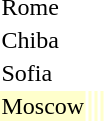<table>
<tr>
<td rowspan=2>Rome</td>
<td rowspan=2></td>
<td rowspan=2></td>
<td></td>
</tr>
<tr>
<td></td>
</tr>
<tr>
<td rowspan=2>Chiba</td>
<td rowspan=2></td>
<td rowspan=2></td>
<td></td>
</tr>
<tr>
<td></td>
</tr>
<tr>
<td rowspan=2>Sofia</td>
<td rowspan=2></td>
<td rowspan=2></td>
<td></td>
</tr>
<tr>
<td></td>
</tr>
<tr bgcolor=ffffcc>
<td>Moscow</td>
<td></td>
<td></td>
<td></td>
</tr>
</table>
